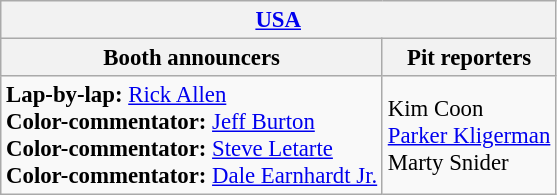<table class="wikitable" style="font-size: 95%">
<tr>
<th colspan="2"><a href='#'>USA</a></th>
</tr>
<tr>
<th>Booth announcers</th>
<th>Pit reporters</th>
</tr>
<tr>
<td><strong>Lap-by-lap:</strong> <a href='#'>Rick Allen</a><br><strong>Color-commentator:</strong> <a href='#'>Jeff Burton</a><br><strong>Color-commentator:</strong> <a href='#'>Steve Letarte</a><br><strong>Color-commentator:</strong> <a href='#'>Dale Earnhardt Jr.</a></td>
<td>Kim Coon<br><a href='#'>Parker Kligerman</a><br>Marty Snider</td>
</tr>
</table>
